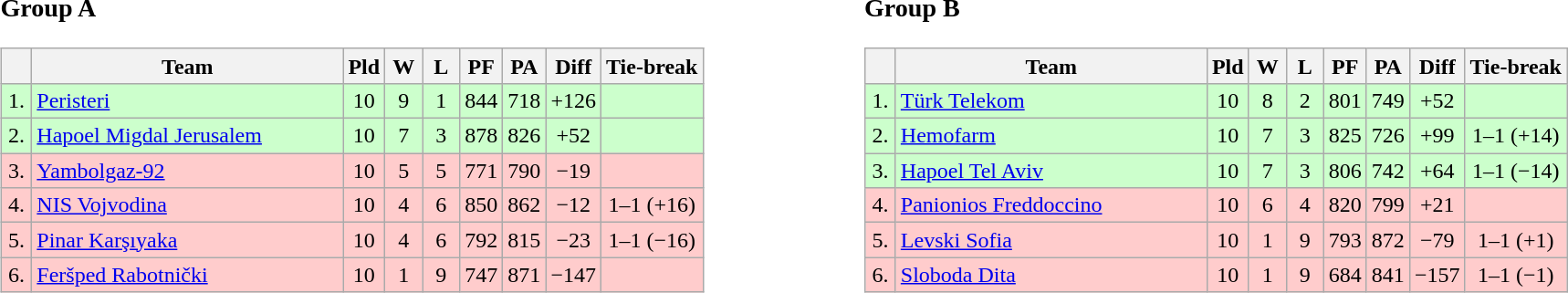<table>
<tr>
<td style="vertical-align:top; width:33%;"><br><h3>Group A</h3><table class="wikitable" style="text-align:center">
<tr>
<th width=15></th>
<th width=220>Team</th>
<th width=20>Pld</th>
<th width=20>W</th>
<th width=20>L</th>
<th width=20>PF</th>
<th width=20>PA</th>
<th width=30>Diff</th>
<th>Tie-break</th>
</tr>
<tr style="background: #ccffcc;">
<td>1.</td>
<td align=left> <a href='#'>Peristeri</a></td>
<td>10</td>
<td>9</td>
<td>1</td>
<td>844</td>
<td>718</td>
<td>+126</td>
<td></td>
</tr>
<tr style="background:#ccffcc;">
<td>2.</td>
<td align=left> <a href='#'>Hapoel Migdal Jerusalem</a></td>
<td>10</td>
<td>7</td>
<td>3</td>
<td>878</td>
<td>826</td>
<td>+52</td>
<td></td>
</tr>
<tr style="background:#ffcccc;">
<td>3.</td>
<td align=left> <a href='#'>Yambolgaz-92</a></td>
<td>10</td>
<td>5</td>
<td>5</td>
<td>771</td>
<td>790</td>
<td>−19</td>
<td></td>
</tr>
<tr style="background:#ffcccc;">
<td>4.</td>
<td align=left> <a href='#'>NIS Vojvodina</a></td>
<td>10</td>
<td>4</td>
<td>6</td>
<td>850</td>
<td>862</td>
<td>−12</td>
<td>1–1 (+16)</td>
</tr>
<tr style="background:#ffcccc;">
<td>5.</td>
<td align=left> <a href='#'>Pinar Karşıyaka</a></td>
<td>10</td>
<td>4</td>
<td>6</td>
<td>792</td>
<td>815</td>
<td>−23</td>
<td>1–1 (−16)</td>
</tr>
<tr style="background:#ffcccc;">
<td>6.</td>
<td align=left> <a href='#'>Feršped Rabotnički</a></td>
<td>10</td>
<td>1</td>
<td>9</td>
<td>747</td>
<td>871</td>
<td>−147</td>
<td></td>
</tr>
</table>
</td>
<td style="vertical-align:top; width:33%;"><br><h3>Group B</h3><table class="wikitable" style="text-align:center">
<tr>
<th width=15></th>
<th width=220>Team</th>
<th width=20>Pld</th>
<th width=20>W</th>
<th width=20>L</th>
<th width=20>PF</th>
<th width=20>PA</th>
<th width=30>Diff</th>
<th>Tie-break</th>
</tr>
<tr style="background: #ccffcc;">
<td>1.</td>
<td align=left> <a href='#'>Türk Telekom</a></td>
<td>10</td>
<td>8</td>
<td>2</td>
<td>801</td>
<td>749</td>
<td>+52</td>
<td></td>
</tr>
<tr style="background:#ccffcc;">
<td>2.</td>
<td align=left> <a href='#'>Hemofarm</a></td>
<td>10</td>
<td>7</td>
<td>3</td>
<td>825</td>
<td>726</td>
<td>+99</td>
<td>1–1 (+14)</td>
</tr>
<tr style="background:#ccffcc;">
<td>3.</td>
<td align=left> <a href='#'>Hapoel Tel Aviv</a></td>
<td>10</td>
<td>7</td>
<td>3</td>
<td>806</td>
<td>742</td>
<td>+64</td>
<td>1–1 (−14)</td>
</tr>
<tr style="background:#ffcccc;">
<td>4.</td>
<td align=left> <a href='#'>Panionios Freddoccino</a></td>
<td>10</td>
<td>6</td>
<td>4</td>
<td>820</td>
<td>799</td>
<td>+21</td>
<td></td>
</tr>
<tr style="background:#ffcccc;">
<td>5.</td>
<td align=left> <a href='#'>Levski Sofia</a></td>
<td>10</td>
<td>1</td>
<td>9</td>
<td>793</td>
<td>872</td>
<td>−79</td>
<td>1–1 (+1)</td>
</tr>
<tr style="background:#ffcccc;">
<td>6.</td>
<td align=left> <a href='#'>Sloboda Dita</a></td>
<td>10</td>
<td>1</td>
<td>9</td>
<td>684</td>
<td>841</td>
<td>−157</td>
<td>1–1 (−1)</td>
</tr>
</table>
</td>
</tr>
</table>
